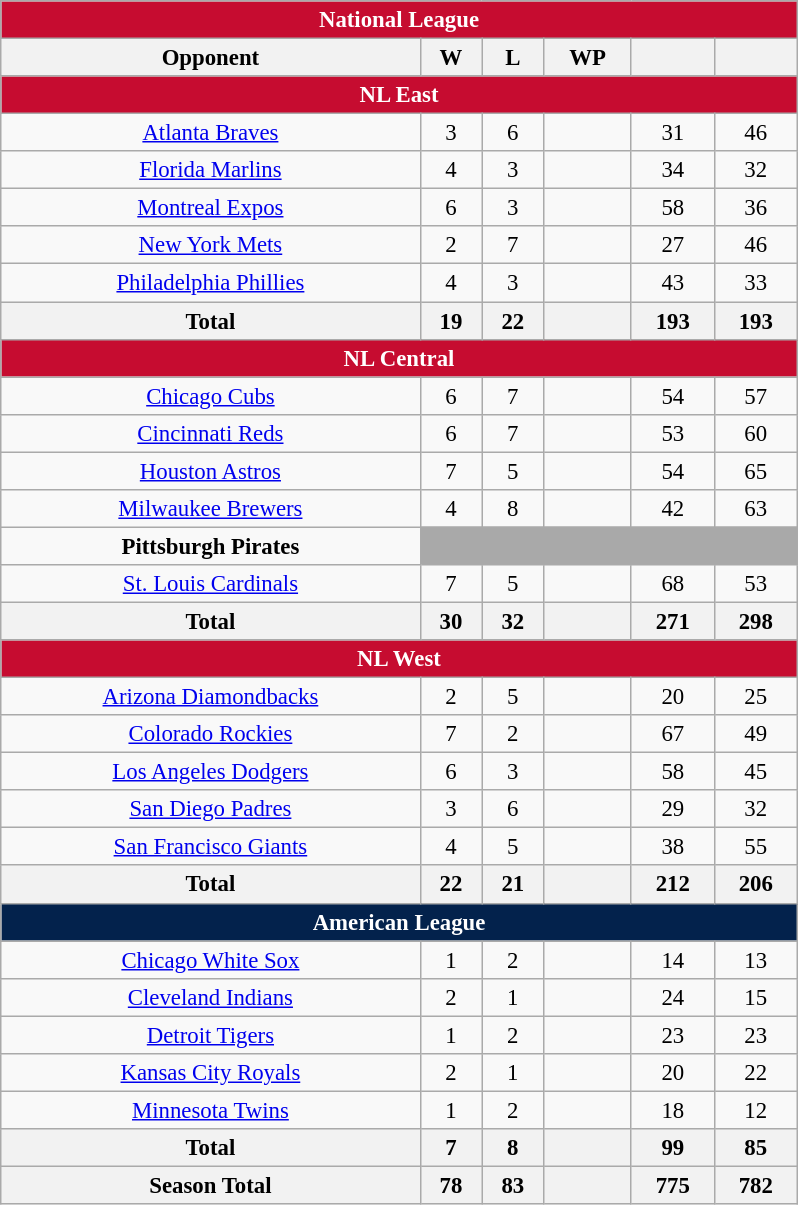<table class="wikitable" style="font-size:95%; text-align:center; width:35em;margin: 0.5em auto;">
<tr>
<th colspan="7" style="background:#c60c30; color:#ffffff;">National League</th>
</tr>
<tr>
<th>Opponent</th>
<th>W</th>
<th>L</th>
<th>WP</th>
<th></th>
<th></th>
</tr>
<tr>
<th colspan="7" style="background:#c60c30; color:#ffffff;">NL East</th>
</tr>
<tr>
<td><a href='#'>Atlanta Braves</a></td>
<td>3</td>
<td>6</td>
<td></td>
<td>31</td>
<td>46</td>
</tr>
<tr>
<td><a href='#'>Florida Marlins</a></td>
<td>4</td>
<td>3</td>
<td></td>
<td>34</td>
<td>32</td>
</tr>
<tr>
<td><a href='#'>Montreal Expos</a></td>
<td>6</td>
<td>3</td>
<td></td>
<td>58</td>
<td>36</td>
</tr>
<tr>
<td><a href='#'>New York Mets</a></td>
<td>2</td>
<td>7</td>
<td></td>
<td>27</td>
<td>46</td>
</tr>
<tr>
<td><a href='#'>Philadelphia Phillies</a></td>
<td>4</td>
<td>3</td>
<td></td>
<td>43</td>
<td>33</td>
</tr>
<tr>
<th>Total</th>
<th>19</th>
<th>22</th>
<th></th>
<th>193</th>
<th>193</th>
</tr>
<tr>
<th colspan="7" style="background:#c60c30; color:#ffffff;">NL Central</th>
</tr>
<tr>
<td><a href='#'>Chicago Cubs</a></td>
<td>6</td>
<td>7</td>
<td></td>
<td>54</td>
<td>57</td>
</tr>
<tr>
<td><a href='#'>Cincinnati Reds</a></td>
<td>6</td>
<td>7</td>
<td></td>
<td>53</td>
<td>60</td>
</tr>
<tr>
<td><a href='#'>Houston Astros</a></td>
<td>7</td>
<td>5</td>
<td></td>
<td>54</td>
<td>65</td>
</tr>
<tr>
<td><a href='#'>Milwaukee Brewers</a></td>
<td>4</td>
<td>8</td>
<td></td>
<td>42</td>
<td>63</td>
</tr>
<tr>
<td><strong>Pittsburgh Pirates</strong></td>
<td colspan=5 style="background:darkgray;"></td>
</tr>
<tr>
<td><a href='#'>St. Louis Cardinals</a></td>
<td>7</td>
<td>5</td>
<td></td>
<td>68</td>
<td>53</td>
</tr>
<tr>
<th>Total</th>
<th>30</th>
<th>32</th>
<th></th>
<th>271</th>
<th>298</th>
</tr>
<tr>
<th colspan="7" style="background:#c60c30; color:#ffffff;">NL West</th>
</tr>
<tr>
<td><a href='#'>Arizona Diamondbacks</a></td>
<td>2</td>
<td>5</td>
<td></td>
<td>20</td>
<td>25</td>
</tr>
<tr>
<td><a href='#'>Colorado Rockies</a></td>
<td>7</td>
<td>2</td>
<td></td>
<td>67</td>
<td>49</td>
</tr>
<tr>
<td><a href='#'>Los Angeles Dodgers</a></td>
<td>6</td>
<td>3</td>
<td></td>
<td>58</td>
<td>45</td>
</tr>
<tr>
<td><a href='#'>San Diego Padres</a></td>
<td>3</td>
<td>6</td>
<td></td>
<td>29</td>
<td>32</td>
</tr>
<tr>
<td><a href='#'>San Francisco Giants</a></td>
<td>4</td>
<td>5</td>
<td></td>
<td>38</td>
<td>55</td>
</tr>
<tr>
<th>Total</th>
<th>22</th>
<th>21</th>
<th></th>
<th>212</th>
<th>206</th>
</tr>
<tr>
<th colspan="7" style="background:#03224c; color:#ffffff;">American League</th>
</tr>
<tr>
<td><a href='#'>Chicago White Sox</a></td>
<td>1</td>
<td>2</td>
<td></td>
<td>14</td>
<td>13</td>
</tr>
<tr>
<td><a href='#'>Cleveland Indians</a></td>
<td>2</td>
<td>1</td>
<td></td>
<td>24</td>
<td>15</td>
</tr>
<tr>
<td><a href='#'>Detroit Tigers</a></td>
<td>1</td>
<td>2</td>
<td></td>
<td>23</td>
<td>23</td>
</tr>
<tr>
<td><a href='#'>Kansas City Royals</a></td>
<td>2</td>
<td>1</td>
<td></td>
<td>20</td>
<td>22</td>
</tr>
<tr>
<td><a href='#'>Minnesota Twins</a></td>
<td>1</td>
<td>2</td>
<td></td>
<td>18</td>
<td>12</td>
</tr>
<tr>
<th>Total</th>
<th>7</th>
<th>8</th>
<th></th>
<th>99</th>
<th>85</th>
</tr>
<tr>
<th>Season Total</th>
<th>78</th>
<th>83</th>
<th></th>
<th>775</th>
<th>782</th>
</tr>
</table>
